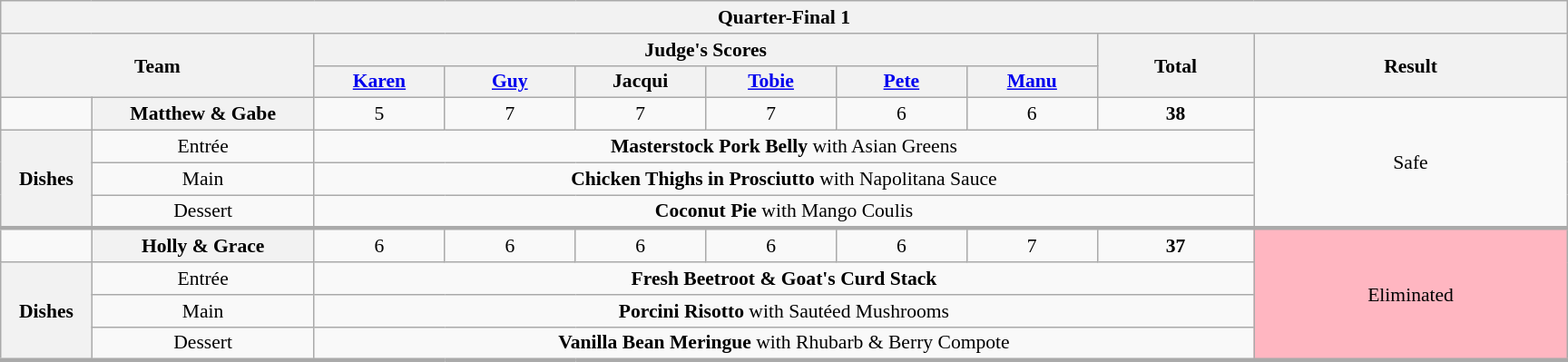<table class="wikitable plainrowheaders" style="margin:1em auto; text-align:center; font-size:90%; width:80em;">
<tr>
<th colspan="10" >Quarter-Final 1</th>
</tr>
<tr>
<th rowspan="2" style="width:20%;" colspan="2">Team</th>
<th colspan="6" style="width:50%;">Judge's Scores</th>
<th rowspan="2" style="width:10%;">Total<br></th>
<th rowspan="2" style="width:20%;">Result</th>
</tr>
<tr>
<th style="width:50px;"><a href='#'>Karen</a></th>
<th style="width:50px;"><a href='#'>Guy</a></th>
<th style="width:50px;">Jacqui</th>
<th style="width:50px;"><a href='#'>Tobie</a></th>
<th style="width:50px;"><a href='#'>Pete</a></th>
<th style="width:50px;"><a href='#'>Manu</a></th>
</tr>
<tr>
<td></td>
<th>Matthew & Gabe</th>
<td>5</td>
<td>7</td>
<td>7</td>
<td>7</td>
<td>6</td>
<td>6</td>
<td><strong>38</strong></td>
<td rowspan="4">Safe</td>
</tr>
<tr>
<th rowspan="3">Dishes</th>
<td>Entrée</td>
<td colspan="7"><strong>Masterstock Pork Belly</strong> with Asian Greens</td>
</tr>
<tr>
<td>Main</td>
<td colspan="7"><strong>Chicken Thighs in Prosciutto</strong> with Napolitana Sauce</td>
</tr>
<tr>
<td>Dessert</td>
<td colspan="7"><strong>Coconut Pie</strong> with Mango Coulis</td>
</tr>
<tr style="border-top:3px solid #aaa;">
<td></td>
<th>Holly & Grace</th>
<td>6</td>
<td>6</td>
<td>6</td>
<td>6</td>
<td>6</td>
<td>7</td>
<td><strong>37</strong></td>
<td rowspan="4" style="background:lightpink">Eliminated</td>
</tr>
<tr>
<th rowspan="3">Dishes</th>
<td>Entrée</td>
<td colspan="7"><strong>Fresh Beetroot & Goat's Curd Stack</strong></td>
</tr>
<tr>
<td>Main</td>
<td colspan="7"><strong>Porcini Risotto</strong> with Sautéed Mushrooms</td>
</tr>
<tr>
<td>Dessert</td>
<td colspan="7"><strong>Vanilla Bean Meringue</strong> with Rhubarb & Berry Compote</td>
</tr>
<tr style="border-top:3px solid #aaa;">
</tr>
</table>
